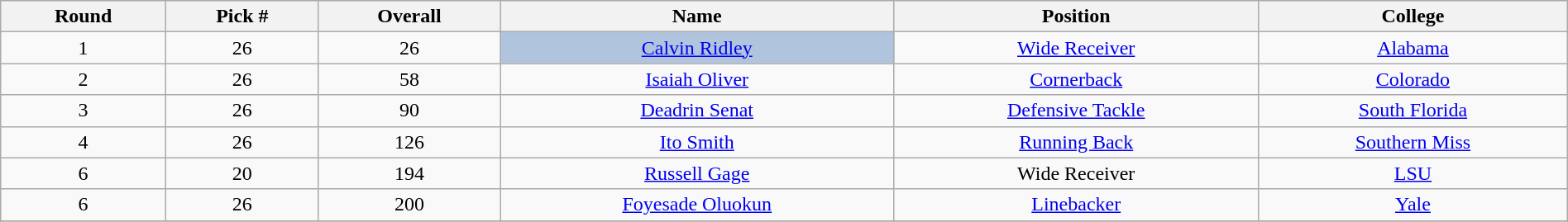<table class="wikitable sortable sortable" style="width: 100%; text-align:center">
<tr>
<th>Round</th>
<th>Pick #</th>
<th>Overall</th>
<th>Name</th>
<th>Position</th>
<th>College</th>
</tr>
<tr>
<td>1</td>
<td>26</td>
<td>26</td>
<td bgcolor=lightsteelblue><a href='#'>Calvin Ridley</a></td>
<td><a href='#'>Wide Receiver</a></td>
<td><a href='#'>Alabama</a></td>
</tr>
<tr>
<td>2</td>
<td>26</td>
<td>58</td>
<td><a href='#'>Isaiah Oliver</a></td>
<td><a href='#'>Cornerback</a></td>
<td><a href='#'>Colorado</a></td>
</tr>
<tr>
<td>3</td>
<td>26</td>
<td>90</td>
<td><a href='#'>Deadrin Senat</a></td>
<td><a href='#'>Defensive Tackle</a></td>
<td><a href='#'>South Florida</a></td>
</tr>
<tr>
<td>4</td>
<td>26</td>
<td>126</td>
<td><a href='#'>Ito Smith</a></td>
<td><a href='#'>Running Back</a></td>
<td><a href='#'>Southern Miss</a></td>
</tr>
<tr>
<td>6</td>
<td>20</td>
<td>194</td>
<td><a href='#'>Russell Gage</a></td>
<td>Wide Receiver</td>
<td><a href='#'>LSU</a></td>
</tr>
<tr>
<td>6</td>
<td>26</td>
<td>200</td>
<td><a href='#'>Foyesade Oluokun</a></td>
<td><a href='#'>Linebacker</a></td>
<td><a href='#'>Yale</a></td>
</tr>
<tr>
</tr>
</table>
